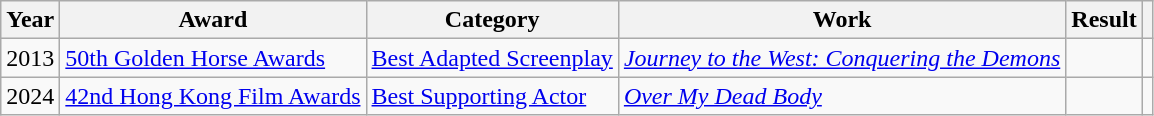<table class="wikitable plainrowheaders">
<tr>
<th>Year</th>
<th>Award</th>
<th>Category</th>
<th>Work</th>
<th>Result</th>
<th></th>
</tr>
<tr>
<td>2013</td>
<td><a href='#'>50th Golden Horse Awards</a></td>
<td><a href='#'>Best Adapted Screenplay</a></td>
<td><em><a href='#'>Journey to the West: Conquering the Demons</a></em></td>
<td></td>
<td></td>
</tr>
<tr>
<td>2024</td>
<td><a href='#'>42nd Hong Kong Film Awards</a></td>
<td><a href='#'>Best Supporting Actor</a></td>
<td><em><a href='#'>Over My Dead Body</a></em></td>
<td></td>
<td></td>
</tr>
</table>
